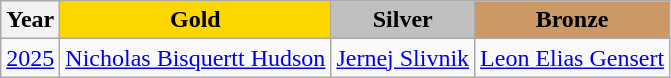<table class="wikitable">
<tr>
<th>Year</th>
<td align=center bgcolor=gold><strong>Gold</strong></td>
<td align=center bgcolor=silver><strong>Silver</strong></td>
<td align=center bgcolor=cc9966><strong>Bronze</strong></td>
</tr>
<tr>
<td><a href='#'>2025</a></td>
<td> <a href='#'>Nicholas Bisquertt Hudson</a></td>
<td> <a href='#'>Jernej Slivnik</a></td>
<td> <a href='#'>Leon Elias Gensert</a></td>
</tr>
</table>
